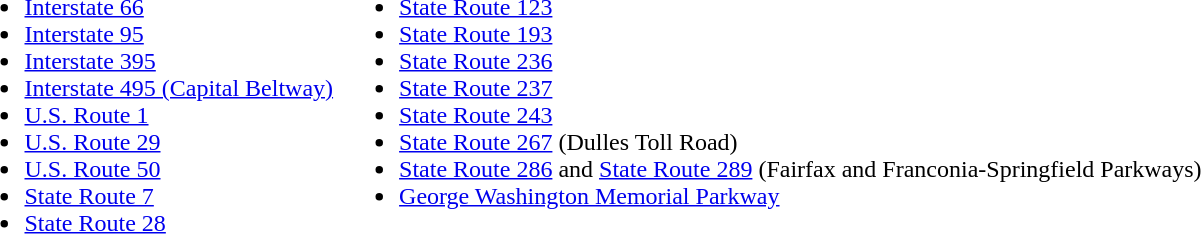<table>
<tr style="vertical-align:top;">
<td><br><ul><li> <a href='#'>Interstate 66</a></li><li> <a href='#'>Interstate 95</a></li><li> <a href='#'>Interstate 395</a></li><li> <a href='#'>Interstate 495 (Capital Beltway)</a></li><li> <a href='#'>U.S. Route 1</a></li><li> <a href='#'>U.S. Route 29</a></li><li> <a href='#'>U.S. Route 50</a></li><li> <a href='#'>State Route 7</a></li><li> <a href='#'>State Route 28</a></li></ul></td>
<td><br><ul><li> <a href='#'>State Route 123</a></li><li> <a href='#'>State Route 193</a></li><li> <a href='#'>State Route 236</a></li><li> <a href='#'>State Route 237</a></li><li> <a href='#'>State Route 243</a></li><li> <a href='#'>State Route 267</a> (Dulles Toll Road)</li><li>  <a href='#'>State Route 286</a> and <a href='#'>State Route 289</a> (Fairfax and Franconia-Springfield Parkways)</li><li><a href='#'>George Washington Memorial Parkway</a></li></ul></td>
</tr>
</table>
